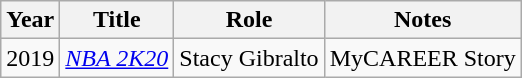<table class="wikitable sortable">
<tr>
<th>Year</th>
<th>Title</th>
<th>Role</th>
<th>Notes</th>
</tr>
<tr>
<td>2019</td>
<td><em><a href='#'>NBA 2K20</a></em></td>
<td>Stacy Gibralto</td>
<td>MyCAREER Story</td>
</tr>
</table>
